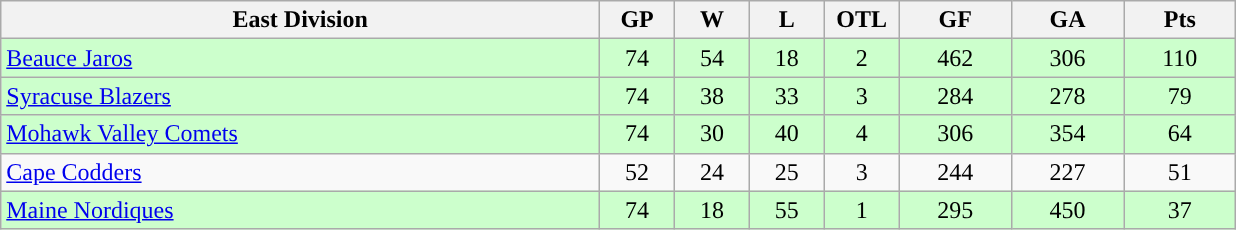<table class="wikitable">
<tr>
<th width="40%" bgcolor="#e0e0e0">East Division</th>
<th width="5%" bgcolor="#e0e0e0">GP</th>
<th width="5%" bgcolor="#e0e0e0">W</th>
<th width="5%" bgcolor="#e0e0e0">L</th>
<th width="5%" bgcolor="#e0e0e0">OTL</th>
<th width="7.5%" bgcolor="#e0e0e0">GF</th>
<th width="7.5%" bgcolor="#e0e0e0">GA</th>
<th width="7.5%" bgcolor="#e0e0e0">Pts</th>
</tr>
<tr align="center" bgcolor="#CCFFCC">
<td align="left"><a href='#'>Beauce Jaros</a></td>
<td>74</td>
<td>54</td>
<td>18</td>
<td>2</td>
<td>462</td>
<td>306</td>
<td>110</td>
</tr>
<tr align="center" bgcolor="#CCFFCC">
<td align="left"><a href='#'>Syracuse Blazers</a></td>
<td>74</td>
<td>38</td>
<td>33</td>
<td>3</td>
<td>284</td>
<td>278</td>
<td>79</td>
</tr>
<tr align="center" bgcolor="#CCFFCC">
<td align="left"><a href='#'>Mohawk Valley Comets</a></td>
<td>74</td>
<td>30</td>
<td>40</td>
<td>4</td>
<td>306</td>
<td>354</td>
<td>64</td>
</tr>
<tr align="center">
<td align="left"><a href='#'>Cape Codders</a></td>
<td>52</td>
<td>24</td>
<td>25</td>
<td>3</td>
<td>244</td>
<td>227</td>
<td>51</td>
</tr>
<tr align="center" bgcolor="#CCFFCC">
<td align="left"><a href='#'>Maine Nordiques</a></td>
<td>74</td>
<td>18</td>
<td>55</td>
<td>1</td>
<td>295</td>
<td>450</td>
<td>37</td>
</tr>
</table>
